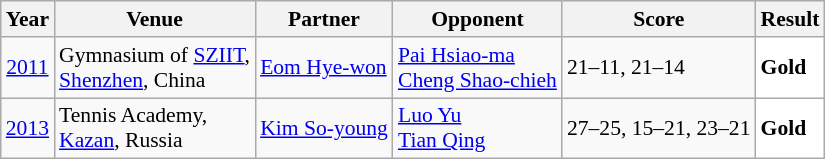<table class="sortable wikitable" style="font-size: 90%;">
<tr>
<th>Year</th>
<th>Venue</th>
<th>Partner</th>
<th>Opponent</th>
<th>Score</th>
<th>Result</th>
</tr>
<tr>
<td align="center"><a href='#'>2011</a></td>
<td align="left">Gymnasium of <a href='#'>SZIIT</a>,<br><a href='#'>Shenzhen</a>, China</td>
<td align="left"> <a href='#'>Eom Hye-won</a></td>
<td align="left"> <a href='#'>Pai Hsiao-ma</a><br> <a href='#'>Cheng Shao-chieh</a></td>
<td align="left">21–11, 21–14</td>
<td style="text-align:left; background:white"> <strong>Gold</strong></td>
</tr>
<tr>
<td align="center"><a href='#'>2013</a></td>
<td align="left">Tennis Academy,<br><a href='#'>Kazan</a>, Russia</td>
<td align="left"> <a href='#'>Kim So-young</a></td>
<td align="left"> <a href='#'>Luo Yu</a><br> <a href='#'>Tian Qing</a></td>
<td align="left">27–25, 15–21, 23–21</td>
<td style="text-align:left; background:white"> <strong>Gold</strong></td>
</tr>
</table>
